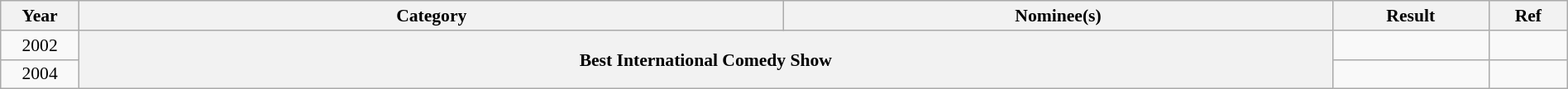<table class="wikitable plainrowheaders" style="font-size: 90%; text-align:center" width=100%>
<tr>
<th scope="col" width="5%">Year</th>
<th scope="col" width="45%">Category</th>
<th scope="col" width="35%">Nominee(s)</th>
<th scope="col" width="10%">Result</th>
<th scope="col" width="5%">Ref</th>
</tr>
<tr>
<td>2002</td>
<th scope="row" style="text-align:center" rowspan="2" colspan="2">Best International Comedy Show</th>
<td></td>
<td></td>
</tr>
<tr>
<td>2004</td>
<td></td>
<td></td>
</tr>
</table>
